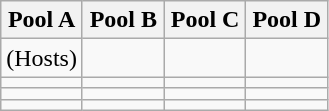<table class="wikitable">
<tr>
<th width=25%>Pool A</th>
<th width=25%>Pool B</th>
<th width=25%>Pool C</th>
<th width=25%>Pool D</th>
</tr>
<tr>
<td> (Hosts)</td>
<td></td>
<td></td>
<td></td>
</tr>
<tr>
<td></td>
<td></td>
<td></td>
<td></td>
</tr>
<tr>
<td></td>
<td></td>
<td></td>
<td></td>
</tr>
<tr>
<td></td>
<td></td>
<td></td>
<td></td>
</tr>
</table>
